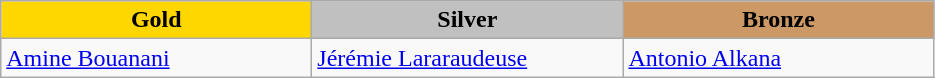<table class="wikitable" style="text-align:left">
<tr align="center">
<td width=200 bgcolor=gold><strong>Gold</strong></td>
<td width=200 bgcolor=silver><strong>Silver</strong></td>
<td width=200 bgcolor=CC9966><strong>Bronze</strong></td>
</tr>
<tr>
<td><a href='#'>Amine Bouanani</a><br><em></em></td>
<td><a href='#'>Jérémie Lararaudeuse</a><br><em></em></td>
<td><a href='#'>Antonio Alkana</a><br><em></em></td>
</tr>
</table>
